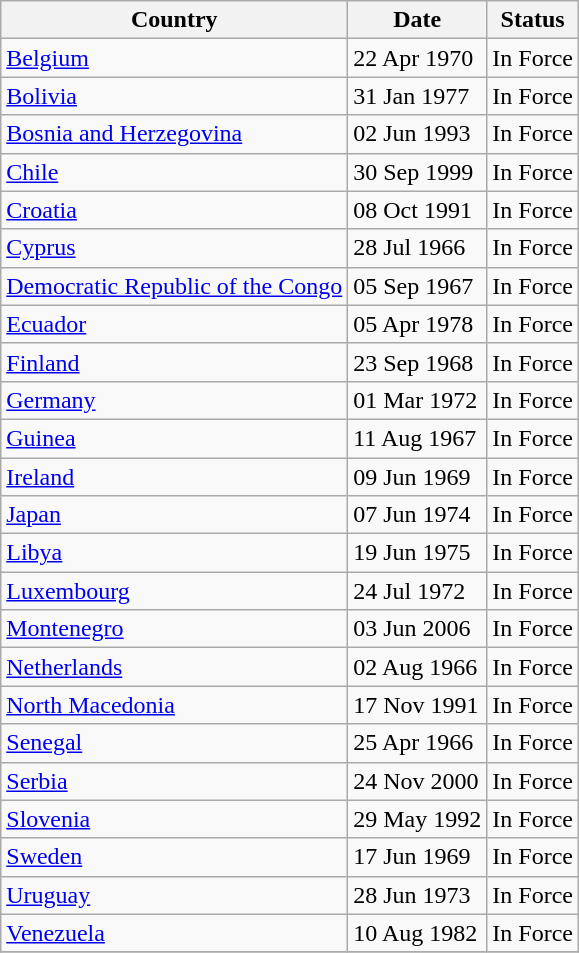<table class="wikitable">
<tr>
<th>Country</th>
<th>Date</th>
<th>Status</th>
</tr>
<tr>
<td><a href='#'>Belgium</a></td>
<td>22 Apr 1970</td>
<td>In Force</td>
</tr>
<tr>
<td><a href='#'>Bolivia</a></td>
<td>31 Jan 1977</td>
<td>In Force</td>
</tr>
<tr>
<td><a href='#'>Bosnia and Herzegovina</a></td>
<td>02 Jun 1993</td>
<td>In Force</td>
</tr>
<tr>
<td><a href='#'>Chile</a></td>
<td>30 Sep 1999</td>
<td>In Force</td>
</tr>
<tr>
<td><a href='#'>Croatia</a></td>
<td>08 Oct 1991</td>
<td>In Force</td>
</tr>
<tr>
<td><a href='#'>Cyprus</a></td>
<td>28 Jul 1966</td>
<td>In Force</td>
</tr>
<tr>
<td><a href='#'>Democratic Republic of the Congo</a></td>
<td>05 Sep 1967</td>
<td>In Force</td>
</tr>
<tr>
<td><a href='#'>Ecuador</a></td>
<td>05 Apr 1978</td>
<td>In Force</td>
</tr>
<tr>
<td><a href='#'>Finland</a></td>
<td>23 Sep 1968</td>
<td>In Force</td>
</tr>
<tr>
<td><a href='#'>Germany</a></td>
<td>01 Mar 1972</td>
<td>In Force</td>
</tr>
<tr>
<td><a href='#'>Guinea</a></td>
<td>11 Aug 1967</td>
<td>In Force</td>
</tr>
<tr>
<td><a href='#'>Ireland</a></td>
<td>09 Jun 1969</td>
<td>In Force</td>
</tr>
<tr>
<td><a href='#'>Japan</a></td>
<td>07 Jun 1974</td>
<td>In Force</td>
</tr>
<tr>
<td><a href='#'>Libya</a></td>
<td>19 Jun 1975</td>
<td>In Force</td>
</tr>
<tr>
<td><a href='#'>Luxembourg</a></td>
<td>24 Jul 1972</td>
<td>In Force</td>
</tr>
<tr>
<td><a href='#'>Montenegro</a></td>
<td>03 Jun 2006</td>
<td>In Force</td>
</tr>
<tr>
<td><a href='#'>Netherlands</a></td>
<td>02 Aug 1966</td>
<td>In Force</td>
</tr>
<tr>
<td><a href='#'>North Macedonia</a></td>
<td>17 Nov 1991</td>
<td>In Force</td>
</tr>
<tr>
<td><a href='#'>Senegal</a></td>
<td>25 Apr 1966</td>
<td>In Force</td>
</tr>
<tr>
<td><a href='#'>Serbia</a></td>
<td>24 Nov 2000</td>
<td>In Force</td>
</tr>
<tr>
<td><a href='#'>Slovenia</a></td>
<td>29 May 1992</td>
<td>In Force</td>
</tr>
<tr>
<td><a href='#'>Sweden</a></td>
<td>17 Jun 1969</td>
<td>In Force</td>
</tr>
<tr>
<td><a href='#'>Uruguay</a></td>
<td>28 Jun 1973</td>
<td>In Force</td>
</tr>
<tr>
<td><a href='#'>Venezuela</a></td>
<td>10 Aug 1982</td>
<td>In Force</td>
</tr>
<tr>
</tr>
</table>
